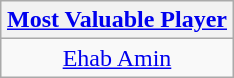<table class=wikitable style="text-align:center; margin:auto">
<tr>
<th><a href='#'>Most Valuable Player</a></th>
</tr>
<tr>
<td> <a href='#'>Ehab Amin</a></td>
</tr>
</table>
